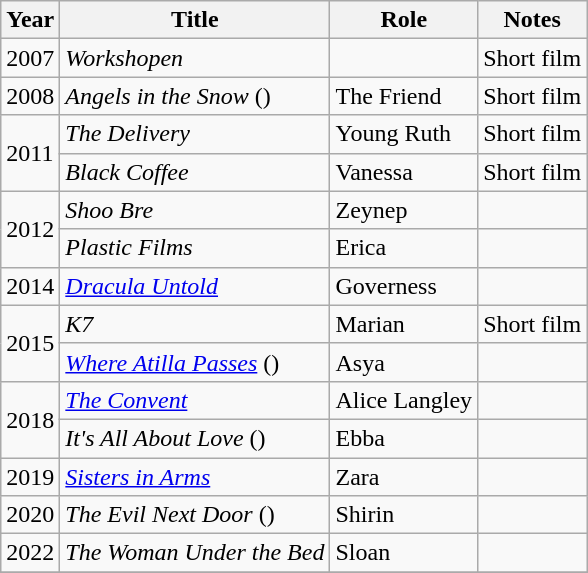<table class="wikitable plainrowheaders sortable">
<tr>
<th scope="col">Year</th>
<th scope="col">Title</th>
<th scope="col">Role</th>
<th scope="col" class="unsortable">Notes</th>
</tr>
<tr>
<td>2007</td>
<td><em>Workshopen</em></td>
<td></td>
<td>Short film</td>
</tr>
<tr>
<td>2008</td>
<td><em>Angels in the Snow</em> ()</td>
<td>The Friend</td>
<td>Short film</td>
</tr>
<tr>
<td rowspan="2">2011</td>
<td><em>The Delivery</em></td>
<td>Young Ruth</td>
<td>Short film</td>
</tr>
<tr>
<td><em>Black Coffee</em></td>
<td>Vanessa</td>
<td>Short film</td>
</tr>
<tr>
<td rowspan="2">2012</td>
<td><em>Shoo Bre</em></td>
<td>Zeynep</td>
<td></td>
</tr>
<tr>
<td><em>Plastic Films</em></td>
<td>Erica</td>
<td></td>
</tr>
<tr>
<td>2014</td>
<td><em><a href='#'>Dracula Untold</a></em></td>
<td>Governess</td>
<td></td>
</tr>
<tr>
<td rowspan="2">2015</td>
<td><em>K7</em></td>
<td>Marian</td>
<td>Short film</td>
</tr>
<tr>
<td><em><a href='#'>Where Atilla Passes</a></em> ()</td>
<td>Asya</td>
<td></td>
</tr>
<tr>
<td rowspan="2">2018</td>
<td><em><a href='#'>The Convent</a></em></td>
<td>Alice Langley</td>
<td></td>
</tr>
<tr>
<td><em>It's All About Love</em> ()</td>
<td>Ebba</td>
<td></td>
</tr>
<tr>
<td>2019</td>
<td><em><a href='#'>Sisters in Arms</a></em></td>
<td>Zara</td>
<td></td>
</tr>
<tr>
<td>2020</td>
<td><em>The Evil Next Door</em> ()</td>
<td>Shirin</td>
<td></td>
</tr>
<tr>
<td>2022</td>
<td><em>The Woman Under the Bed</em></td>
<td>Sloan</td>
<td></td>
</tr>
<tr>
</tr>
</table>
